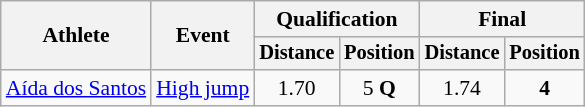<table class=wikitable style="font-size:90%">
<tr>
<th rowspan="2">Athlete</th>
<th rowspan="2">Event</th>
<th colspan="2">Qualification</th>
<th colspan="2">Final</th>
</tr>
<tr style="font-size:95%">
<th>Distance</th>
<th>Position</th>
<th>Distance</th>
<th>Position</th>
</tr>
<tr align=center>
<td align=left><a href='#'>Aída dos Santos</a></td>
<td align=left><a href='#'>High jump</a></td>
<td>1.70</td>
<td>5 <strong>Q</strong></td>
<td>1.74</td>
<td><strong>4</strong></td>
</tr>
</table>
